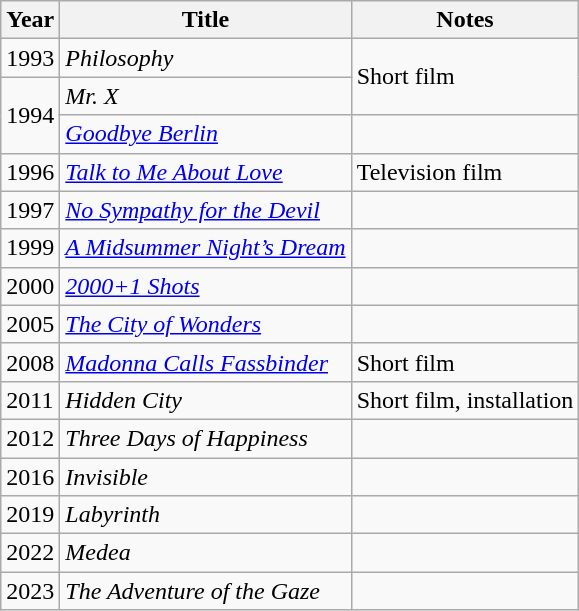<table class="wikitable">
<tr>
<th>Year</th>
<th>Title</th>
<th>Notes</th>
</tr>
<tr>
<td>1993</td>
<td><em>Philosophy</em></td>
<td rowspan="2">Short film</td>
</tr>
<tr>
<td rowspan="2">1994</td>
<td><em>Mr. X</em></td>
</tr>
<tr>
<td><em><a href='#'>Goodbye Berlin</a></em></td>
<td></td>
</tr>
<tr>
<td>1996</td>
<td><em><a href='#'>Talk to Me About Love</a></em></td>
<td>Television film</td>
</tr>
<tr>
<td>1997</td>
<td><em><a href='#'>No Sympathy for the Devil</a></em></td>
<td></td>
</tr>
<tr>
<td>1999</td>
<td><em><a href='#'>A Midsummer Night’s Dream</a></em></td>
<td></td>
</tr>
<tr>
<td>2000</td>
<td><em><a href='#'>2000+1 Shots</a></em></td>
<td></td>
</tr>
<tr>
<td>2005</td>
<td><em><a href='#'>The City of Wonders</a></em></td>
<td></td>
</tr>
<tr>
<td>2008</td>
<td><em><a href='#'>Madonna Calls Fassbinder</a></em></td>
<td>Short film</td>
</tr>
<tr>
<td>2011</td>
<td><em>Hidden City</em></td>
<td>Short film, installation</td>
</tr>
<tr>
<td>2012</td>
<td><em>Three Days of Happiness</em></td>
<td></td>
</tr>
<tr>
<td>2016</td>
<td><em>Invisible</em></td>
<td></td>
</tr>
<tr>
<td>2019</td>
<td><em>Labyrinth</em></td>
<td></td>
</tr>
<tr>
<td>2022</td>
<td><em>Medea</em></td>
<td></td>
</tr>
<tr>
<td>2023</td>
<td><em>The Adventure of the Gaze</em></td>
<td></td>
</tr>
</table>
